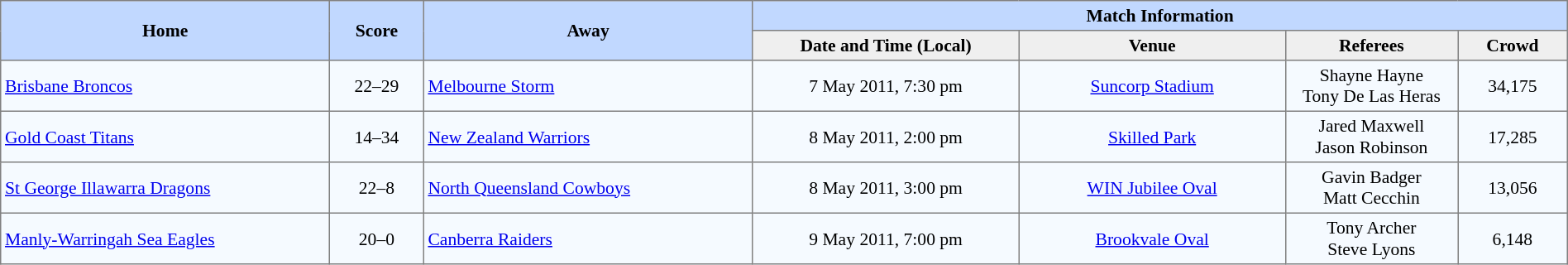<table border="1" cellpadding="3" cellspacing="0" style="border-collapse:collapse; font-size:90%; width:100%;">
<tr style="background:#c1d8ff;">
<th rowspan="2" style="width:21%;">Home</th>
<th rowspan="2" style="width:6%;">Score</th>
<th rowspan="2" style="width:21%;">Away</th>
<th colspan=6>Match Information</th>
</tr>
<tr style="background:#efefef;">
<th width=17%>Date and Time (Local)</th>
<th width=17%>Venue</th>
<th width=11%>Referees</th>
<th width=7%>Crowd</th>
</tr>
<tr style="text-align:center; background:#f5faff;">
<td align=left> <a href='#'>Brisbane Broncos</a></td>
<td>22–29</td>
<td align=left> <a href='#'>Melbourne Storm</a></td>
<td>7 May 2011, 7:30 pm</td>
<td><a href='#'>Suncorp Stadium</a></td>
<td>Shayne Hayne<br>Tony De Las Heras</td>
<td>34,175</td>
</tr>
<tr style="text-align:center; background:#f5faff;">
<td align=left> <a href='#'>Gold Coast Titans</a></td>
<td>14–34</td>
<td align=left> <a href='#'>New Zealand Warriors</a></td>
<td>8 May 2011, 2:00 pm</td>
<td><a href='#'>Skilled Park</a></td>
<td>Jared Maxwell<br>Jason Robinson</td>
<td>17,285</td>
</tr>
<tr style="text-align:center; background:#f5faff;">
<td align=left> <a href='#'>St George Illawarra Dragons</a></td>
<td>22–8</td>
<td align=left> <a href='#'>North Queensland Cowboys</a></td>
<td>8 May 2011, 3:00 pm</td>
<td><a href='#'>WIN Jubilee Oval</a></td>
<td>Gavin Badger<br>Matt Cecchin</td>
<td>13,056</td>
</tr>
<tr style="text-align:center; background:#f5faff;">
<td align=left> <a href='#'>Manly-Warringah Sea Eagles</a></td>
<td>20–0</td>
<td align=left> <a href='#'>Canberra Raiders</a></td>
<td>9 May 2011, 7:00 pm</td>
<td><a href='#'>Brookvale Oval</a></td>
<td>Tony Archer<br>Steve Lyons</td>
<td>6,148</td>
</tr>
</table>
